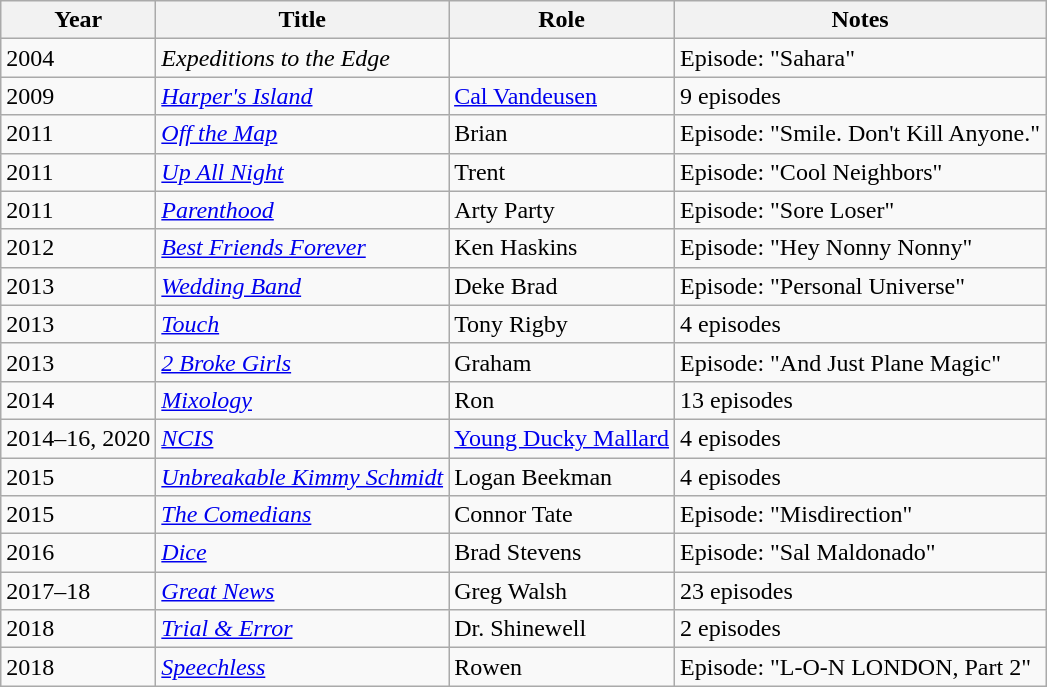<table class="wikitable sortable">
<tr>
<th>Year</th>
<th>Title</th>
<th>Role</th>
<th class="unsortable">Notes</th>
</tr>
<tr>
<td>2004</td>
<td><em>Expeditions to the Edge</em></td>
<td></td>
<td>Episode: "Sahara"</td>
</tr>
<tr>
<td>2009</td>
<td><em><a href='#'>Harper's Island</a></em></td>
<td><a href='#'>Cal Vandeusen</a></td>
<td>9 episodes</td>
</tr>
<tr>
<td>2011</td>
<td><em><a href='#'>Off the Map</a></em></td>
<td>Brian</td>
<td>Episode: "Smile. Don't Kill Anyone."</td>
</tr>
<tr>
<td>2011</td>
<td><em><a href='#'>Up All Night</a></em></td>
<td>Trent</td>
<td>Episode: "Cool Neighbors"</td>
</tr>
<tr>
<td>2011</td>
<td><em><a href='#'>Parenthood</a></em></td>
<td>Arty Party</td>
<td>Episode: "Sore Loser"</td>
</tr>
<tr>
<td>2012</td>
<td><em><a href='#'>Best Friends Forever</a></em></td>
<td>Ken Haskins</td>
<td>Episode: "Hey Nonny Nonny"</td>
</tr>
<tr>
<td>2013</td>
<td><em><a href='#'>Wedding Band</a></em></td>
<td>Deke Brad</td>
<td>Episode: "Personal Universe"</td>
</tr>
<tr>
<td>2013</td>
<td><em><a href='#'>Touch</a></em></td>
<td>Tony Rigby</td>
<td>4 episodes</td>
</tr>
<tr>
<td>2013</td>
<td><em><a href='#'>2 Broke Girls</a></em></td>
<td>Graham</td>
<td>Episode: "And Just Plane Magic"</td>
</tr>
<tr>
<td>2014</td>
<td><em><a href='#'>Mixology</a></em></td>
<td>Ron</td>
<td>13 episodes</td>
</tr>
<tr>
<td>2014–16, 2020</td>
<td><em><a href='#'>NCIS</a></em></td>
<td><a href='#'>Young Ducky Mallard</a></td>
<td>4 episodes</td>
</tr>
<tr>
<td>2015</td>
<td><em><a href='#'>Unbreakable Kimmy Schmidt</a></em></td>
<td>Logan Beekman</td>
<td>4 episodes</td>
</tr>
<tr>
<td>2015</td>
<td><em><a href='#'>The Comedians</a></em></td>
<td>Connor Tate</td>
<td>Episode: "Misdirection"</td>
</tr>
<tr>
<td>2016</td>
<td><em><a href='#'>Dice</a></em></td>
<td>Brad Stevens</td>
<td>Episode: "Sal Maldonado"</td>
</tr>
<tr>
<td>2017–18</td>
<td><em><a href='#'>Great News</a></em></td>
<td>Greg Walsh</td>
<td>23 episodes</td>
</tr>
<tr>
<td>2018</td>
<td><em><a href='#'>Trial & Error</a></em></td>
<td>Dr. Shinewell</td>
<td>2 episodes</td>
</tr>
<tr>
<td>2018</td>
<td><em><a href='#'>Speechless</a></em></td>
<td>Rowen</td>
<td>Episode: "L-O-N LONDON, Part 2"</td>
</tr>
</table>
